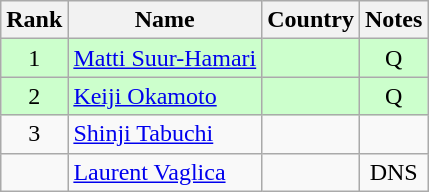<table class="wikitable" style="text-align:center;">
<tr>
<th>Rank</th>
<th>Name</th>
<th>Country</th>
<th>Notes</th>
</tr>
<tr bgcolor=ccffcc>
<td>1</td>
<td align=left><a href='#'>Matti Suur-Hamari</a></td>
<td align=left></td>
<td>Q</td>
</tr>
<tr bgcolor=ccffcc>
<td>2</td>
<td align=left><a href='#'>Keiji Okamoto</a></td>
<td align=left></td>
<td>Q</td>
</tr>
<tr>
<td>3</td>
<td align=left><a href='#'>Shinji Tabuchi</a></td>
<td align=left></td>
<td></td>
</tr>
<tr>
<td></td>
<td align=left><a href='#'>Laurent Vaglica</a></td>
<td align=left></td>
<td>DNS</td>
</tr>
</table>
